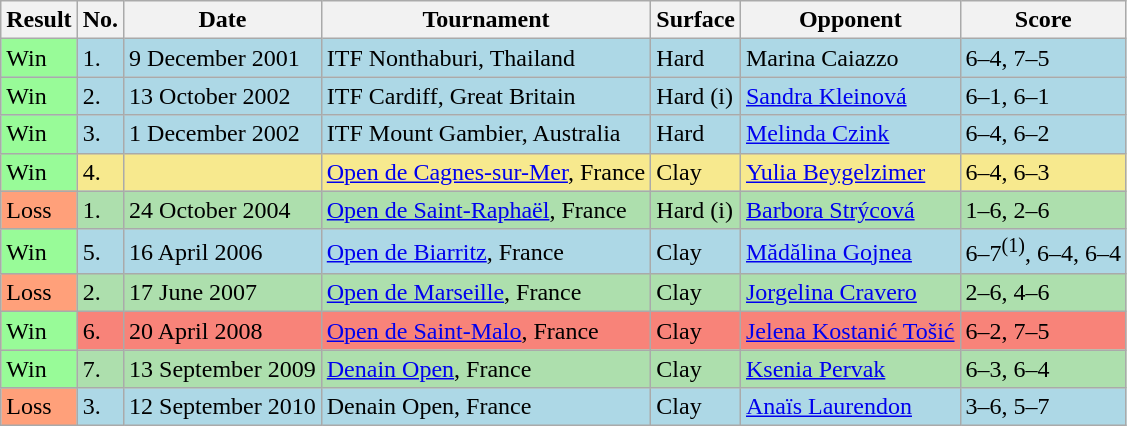<table class="sortable wikitable">
<tr>
<th>Result</th>
<th>No.</th>
<th>Date</th>
<th>Tournament</th>
<th>Surface</th>
<th>Opponent</th>
<th class="unsortable">Score</th>
</tr>
<tr style="background:lightblue;">
<td style="background:#98fb98;">Win</td>
<td>1.</td>
<td>9 December 2001</td>
<td>ITF Nonthaburi, Thailand</td>
<td>Hard</td>
<td> Marina Caiazzo</td>
<td>6–4, 7–5</td>
</tr>
<tr style="background:lightblue;">
<td style="background:#98fb98;">Win</td>
<td>2.</td>
<td>13 October 2002</td>
<td>ITF Cardiff, Great Britain</td>
<td>Hard (i)</td>
<td> <a href='#'>Sandra Kleinová</a></td>
<td>6–1, 6–1</td>
</tr>
<tr style="background:lightblue;">
<td style="background:#98fb98;">Win</td>
<td>3.</td>
<td>1 December 2002</td>
<td>ITF Mount Gambier, Australia</td>
<td>Hard</td>
<td> <a href='#'>Melinda Czink</a></td>
<td>6–4, 6–2</td>
</tr>
<tr style="background:#f7e98e;">
<td style="background:#98fb98;">Win</td>
<td>4.</td>
<td></td>
<td><a href='#'>Open de Cagnes-sur-Mer</a>, France</td>
<td>Clay</td>
<td> <a href='#'>Yulia Beygelzimer</a></td>
<td>6–4, 6–3</td>
</tr>
<tr style="background:#addfad;">
<td style="background:#ffa07a;">Loss</td>
<td>1.</td>
<td>24 October 2004</td>
<td><a href='#'>Open de Saint-Raphaël</a>, France</td>
<td>Hard (i)</td>
<td> <a href='#'>Barbora Strýcová</a></td>
<td>1–6, 2–6</td>
</tr>
<tr style="background:lightblue;">
<td style="background:#98fb98;">Win</td>
<td>5.</td>
<td>16 April 2006</td>
<td><a href='#'>Open de Biarritz</a>, France</td>
<td>Clay</td>
<td> <a href='#'>Mădălina Gojnea</a></td>
<td>6–7<sup>(1)</sup>, 6–4, 6–4</td>
</tr>
<tr style="background:#addfad;">
<td style="background:#ffa07a;">Loss</td>
<td>2.</td>
<td>17 June 2007</td>
<td><a href='#'>Open de Marseille</a>, France</td>
<td>Clay</td>
<td> <a href='#'>Jorgelina Cravero</a></td>
<td>2–6, 4–6</td>
</tr>
<tr style="background:#f88379;">
<td style="background:#98fb98;">Win</td>
<td>6.</td>
<td>20 April 2008</td>
<td><a href='#'>Open de Saint-Malo</a>, France</td>
<td>Clay</td>
<td> <a href='#'>Jelena Kostanić Tošić</a></td>
<td>6–2, 7–5</td>
</tr>
<tr style="background:#addfad;">
<td style="background:#98fb98;">Win</td>
<td>7.</td>
<td>13 September 2009</td>
<td><a href='#'>Denain Open</a>, France</td>
<td>Clay</td>
<td> <a href='#'>Ksenia Pervak</a></td>
<td>6–3, 6–4</td>
</tr>
<tr style="background:lightblue;">
<td style="background:#ffa07a;">Loss</td>
<td>3.</td>
<td>12 September 2010</td>
<td>Denain Open, France</td>
<td>Clay</td>
<td> <a href='#'>Anaïs Laurendon</a></td>
<td>3–6, 5–7</td>
</tr>
</table>
